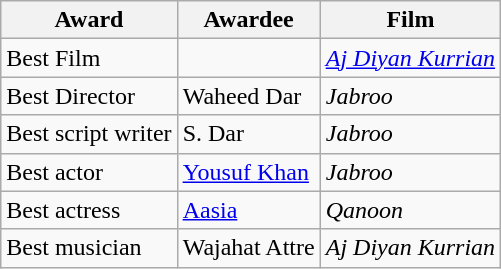<table class="wikitable">
<tr>
<th>Award</th>
<th>Awardee</th>
<th>Film</th>
</tr>
<tr>
<td>Best Film</td>
<td></td>
<td><em><a href='#'>Aj Diyan Kurrian</a></em></td>
</tr>
<tr>
<td>Best Director</td>
<td>Waheed Dar</td>
<td><em>Jabroo</em></td>
</tr>
<tr>
<td>Best script writer</td>
<td>S. Dar</td>
<td><em>Jabroo</em></td>
</tr>
<tr>
<td>Best actor</td>
<td><a href='#'>Yousuf Khan</a></td>
<td><em>Jabroo</em></td>
</tr>
<tr>
<td>Best actress</td>
<td><a href='#'>Aasia</a></td>
<td><em>Qanoon</em></td>
</tr>
<tr>
<td>Best musician</td>
<td>Wajahat Attre</td>
<td><em>Aj Diyan Kurrian</em></td>
</tr>
</table>
